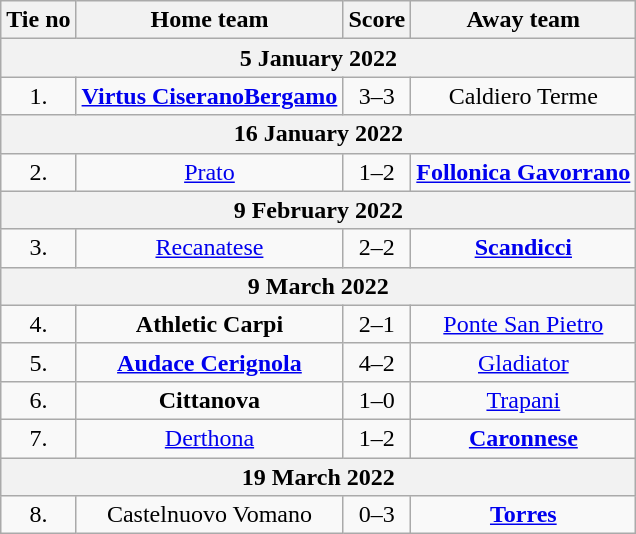<table class="wikitable" style="text-align: center">
<tr>
<th>Tie no</th>
<th>Home team</th>
<th>Score</th>
<th>Away team</th>
</tr>
<tr>
<th colspan="4">5 January 2022</th>
</tr>
<tr>
<td>1.</td>
<td><strong><a href='#'>Virtus CiseranoBergamo</a></strong></td>
<td>3–3 </td>
<td>Caldiero Terme</td>
</tr>
<tr>
<th colspan="4">16 January 2022</th>
</tr>
<tr>
<td>2.</td>
<td><a href='#'>Prato</a></td>
<td>1–2</td>
<td><strong><a href='#'>Follonica Gavorrano</a></strong></td>
</tr>
<tr>
<th colspan="4">9 February 2022</th>
</tr>
<tr>
<td>3.</td>
<td><a href='#'>Recanatese</a></td>
<td>2–2 </td>
<td><strong><a href='#'>Scandicci</a></strong></td>
</tr>
<tr>
<th colspan="4">9 March 2022</th>
</tr>
<tr>
<td>4.</td>
<td><strong>Athletic Carpi</strong></td>
<td>2–1</td>
<td><a href='#'>Ponte San Pietro</a></td>
</tr>
<tr>
<td>5.</td>
<td><strong><a href='#'>Audace Cerignola</a></strong></td>
<td>4–2</td>
<td><a href='#'>Gladiator</a></td>
</tr>
<tr>
<td>6.</td>
<td><strong>Cittanova</strong></td>
<td>1–0</td>
<td><a href='#'>Trapani</a></td>
</tr>
<tr>
<td>7.</td>
<td><a href='#'>Derthona</a></td>
<td>1–2</td>
<td><strong><a href='#'>Caronnese</a></strong></td>
</tr>
<tr>
<th colspan="4">19 March 2022</th>
</tr>
<tr>
<td>8.</td>
<td>Castelnuovo Vomano</td>
<td>0–3</td>
<td><strong><a href='#'>Torres</a></strong></td>
</tr>
</table>
